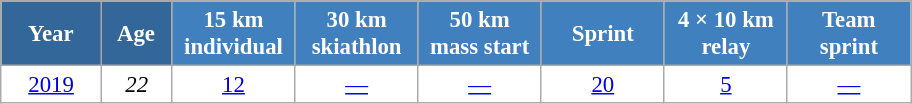<table class="wikitable" style="font-size:95%; text-align:center; border:grey solid 1px; border-collapse:collapse; background:#ffffff;">
<tr>
<th style="background-color:#369; color:white; width:60px;"> Year </th>
<th style="background-color:#369; color:white; width:40px;"> Age </th>
<th style="background-color:#4180be; color:white; width:75px;"> 15 km <br> individual </th>
<th style="background-color:#4180be; color:white; width:75px;"> 30 km <br> skiathlon </th>
<th style="background-color:#4180be; color:white; width:75px;"> 50 km <br> mass start </th>
<th style="background-color:#4180be; color:white; width:75px;"> Sprint </th>
<th style="background-color:#4180be; color:white; width:75px;"> 4 × 10 km <br> relay </th>
<th style="background-color:#4180be; color:white; width:75px;"> Team <br> sprint </th>
</tr>
<tr>
<td><a href='#'>2019</a></td>
<td><em>22</em></td>
<td><a href='#'>12</a></td>
<td><a href='#'>—</a></td>
<td><a href='#'>—</a></td>
<td><a href='#'>20</a></td>
<td><a href='#'>5</a></td>
<td><a href='#'>—</a></td>
</tr>
</table>
